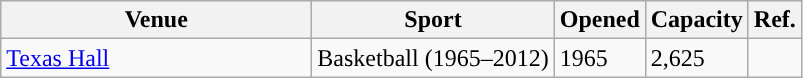<table class="wikitable sortable"; style= "text-align: ">
<tr>
<th width=200px>Venue</th>
<th width=px>Sport</th>
<th width=px>Opened</th>
<th width=px>Capacity</th>
<th width=px>Ref.</th>
</tr>
<tr>
<td><a href='#'>Texas Hall</a></td>
<td>Basketball (1965–2012) </td>
<td>1965</td>
<td>2,625</td>
<td></td>
</tr>
</table>
